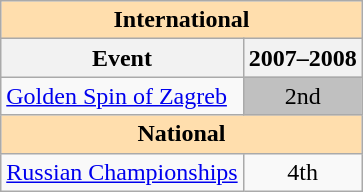<table class="wikitable" style="text-align:center">
<tr>
<th style="background-color: #ffdead; " colspan=2 align=center>International</th>
</tr>
<tr>
<th>Event</th>
<th>2007–2008</th>
</tr>
<tr>
<td align=left><a href='#'>Golden Spin of Zagreb</a></td>
<td bgcolor=silver>2nd</td>
</tr>
<tr>
<th style="background-color: #ffdead; " colspan=2 align=center>National</th>
</tr>
<tr>
<td align=left><a href='#'>Russian Championships</a></td>
<td>4th</td>
</tr>
</table>
